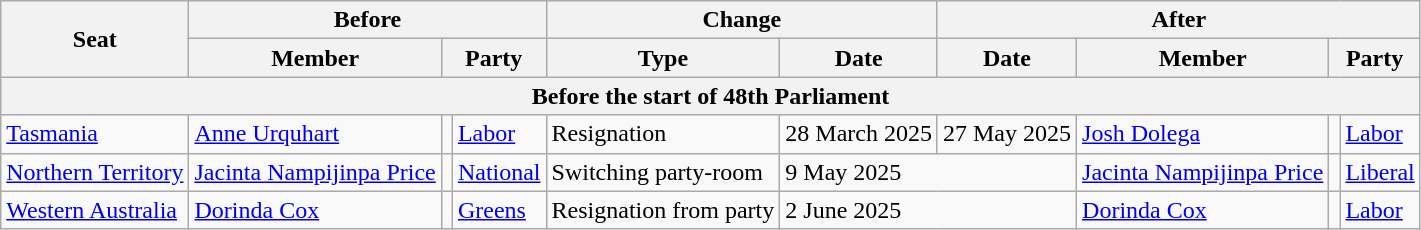<table class="wikitable sortable" style="border: none;">
<tr>
<th rowspan="2">Seat</th>
<th colspan="3">Before</th>
<th colspan="2">Change</th>
<th colspan="4">After</th>
</tr>
<tr>
<th>Member</th>
<th colspan="2">Party</th>
<th>Type</th>
<th>Date</th>
<th>Date</th>
<th>Member</th>
<th colspan="2">Party</th>
</tr>
<tr>
<th colspan="10">Before the start of 48th Parliament</th>
</tr>
<tr>
<td><a href='#'>Tasmania</a></td>
<td><a href='#'>Anne Urquhart</a></td>
<td></td>
<td><a href='#'>Labor</a></td>
<td>Resignation</td>
<td>28 March 2025</td>
<td>27 May 2025</td>
<td><a href='#'>Josh Dolega</a></td>
<td></td>
<td><a href='#'>Labor</a></td>
</tr>
<tr>
<td><a href='#'>Northern Territory</a></td>
<td><a href='#'>Jacinta Nampijinpa Price</a></td>
<td></td>
<td><a href='#'>National</a></td>
<td>Switching party-room</td>
<td colspan="2">9 May 2025</td>
<td><a href='#'>Jacinta Nampijinpa Price</a></td>
<td></td>
<td><a href='#'>Liberal</a></td>
</tr>
<tr>
<td><a href='#'>Western Australia</a></td>
<td><a href='#'>Dorinda Cox</a></td>
<td></td>
<td><a href='#'>Greens</a></td>
<td>Resignation from party</td>
<td colspan="2">2 June 2025</td>
<td><a href='#'>Dorinda Cox</a></td>
<td></td>
<td><a href='#'>Labor</a><br></td>
</tr>
<tr>
</tr>
</table>
